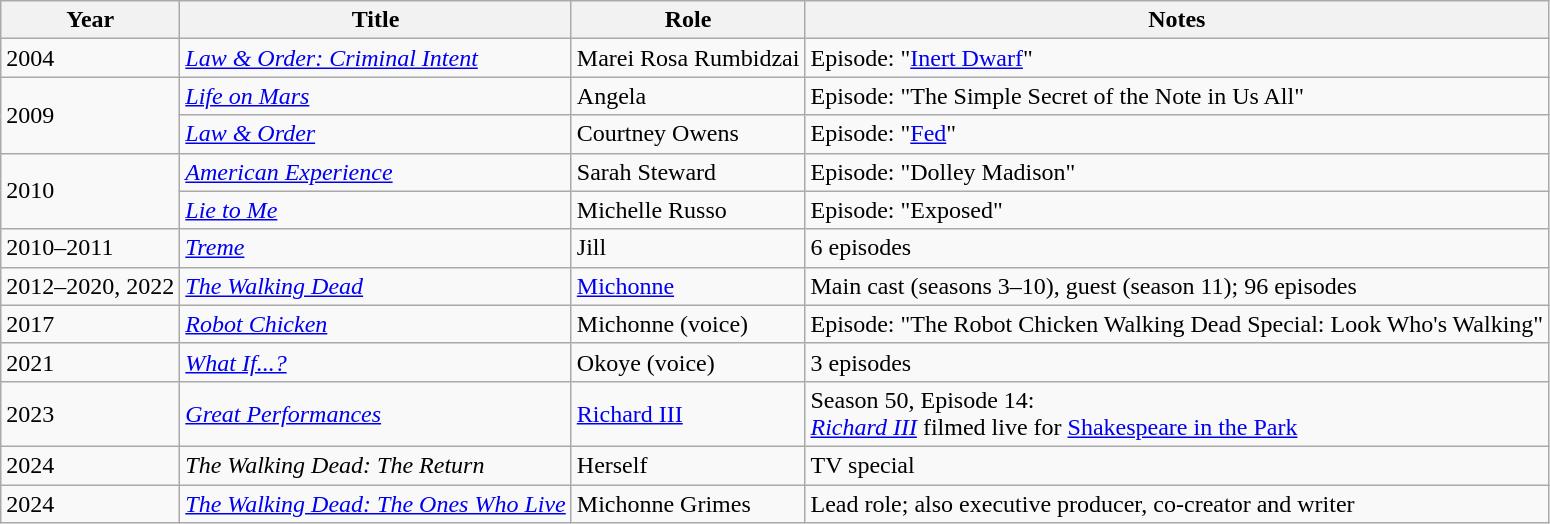<table class="wikitable sortable">
<tr>
<th>Year</th>
<th>Title</th>
<th>Role</th>
<th>Notes</th>
</tr>
<tr>
<td>2004</td>
<td><em><a href='#'>Law & Order: Criminal Intent</a></em></td>
<td>Marei Rosa Rumbidzai</td>
<td>Episode: "<a href='#'>Inert Dwarf</a>"</td>
</tr>
<tr>
<td rowspan=2>2009</td>
<td><em><a href='#'>Life on Mars</a></em></td>
<td>Angela</td>
<td>Episode: "The Simple Secret of the Note in Us All"</td>
</tr>
<tr>
<td><em><a href='#'>Law & Order</a></em></td>
<td>Courtney Owens</td>
<td>Episode: "<a href='#'>Fed</a>"</td>
</tr>
<tr>
<td rowspan=2>2010</td>
<td><em><a href='#'>American Experience</a></em></td>
<td>Sarah Steward</td>
<td>Episode: "Dolley Madison"</td>
</tr>
<tr>
<td><em><a href='#'>Lie to Me</a></em></td>
<td>Michelle Russo</td>
<td>Episode: "Exposed"</td>
</tr>
<tr>
<td>2010–2011</td>
<td><em><a href='#'>Treme</a></em></td>
<td>Jill</td>
<td>6 episodes</td>
</tr>
<tr>
<td>2012–2020, 2022</td>
<td><em><a href='#'>The Walking Dead</a></em></td>
<td><a href='#'>Michonne</a></td>
<td>Main cast (seasons 3–10), guest (season 11); 96 episodes</td>
</tr>
<tr>
<td>2017</td>
<td><em><a href='#'>Robot Chicken</a></em></td>
<td>Michonne (voice)</td>
<td>Episode: "The Robot Chicken Walking Dead Special: Look Who's Walking"</td>
</tr>
<tr>
<td>2021</td>
<td><em><a href='#'>What If...?</a></em></td>
<td>Okoye (voice)</td>
<td>3 episodes</td>
</tr>
<tr>
<td>2023</td>
<td><em><a href='#'>Great Performances</a></em></td>
<td><a href='#'>Richard III</a></td>
<td>Season 50, Episode 14:<br><em><a href='#'>Richard III</a></em> filmed live for <a href='#'>Shakespeare in the Park</a></td>
</tr>
<tr>
<td>2024</td>
<td><em>The Walking Dead: The Return</em></td>
<td>Herself</td>
<td>TV special</td>
</tr>
<tr>
<td>2024</td>
<td><em><a href='#'>The Walking Dead: The Ones Who Live</a></em></td>
<td>Michonne Grimes</td>
<td>Lead role; also executive producer, co-creator and writer</td>
</tr>
</table>
